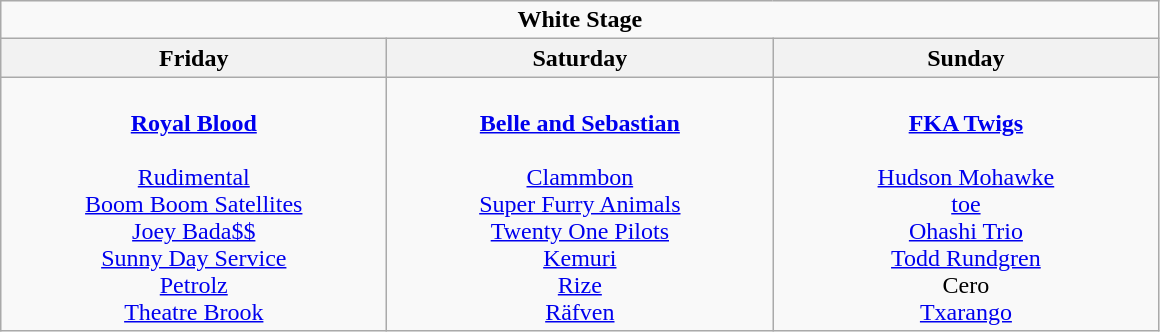<table class="wikitable">
<tr>
<td colspan="3" style="text-align:center;"><strong>White Stage</strong></td>
</tr>
<tr>
<th>Friday</th>
<th>Saturday</th>
<th>Sunday</th>
</tr>
<tr>
<td style="text-align:center; vertical-align:top; width:250px;"><br><strong><a href='#'>Royal Blood</a></strong>
<br>
<br> <a href='#'>Rudimental</a>
<br> <a href='#'>Boom Boom Satellites</a>
<br> <a href='#'>Joey Bada$$</a>
<br> <a href='#'>Sunny Day Service</a>
<br> <a href='#'>Petrolz</a>
<br> <a href='#'>Theatre Brook</a></td>
<td style="text-align:center; vertical-align:top; width:250px;"><br><strong><a href='#'>Belle and Sebastian</a></strong> 
<br>
<br> <a href='#'>Clammbon</a>
<br> <a href='#'>Super Furry Animals</a>
<br> <a href='#'>Twenty One Pilots</a>
<br> <a href='#'>Kemuri</a>
<br> <a href='#'>Rize</a>
<br> <a href='#'>Räfven</a></td>
<td style="text-align:center; vertical-align:top; width:250px;"><br><strong><a href='#'>FKA Twigs</a></strong>
<br>
<br> <a href='#'>Hudson Mohawke</a>
<br> <a href='#'>toe</a>
<br> <a href='#'>Ohashi Trio</a>
<br> <a href='#'>Todd Rundgren</a>
<br> Cero
<br> <a href='#'>Txarango</a></td>
</tr>
</table>
